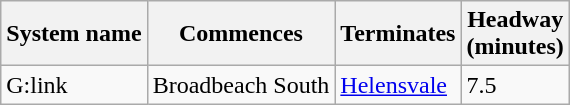<table class="wikitable">
<tr>
<th>System name</th>
<th>Commences</th>
<th>Terminates</th>
<th>Headway<br>(minutes)</th>
</tr>
<tr>
<td>G:link</td>
<td>Broadbeach South</td>
<td><a href='#'>Helensvale</a></td>
<td>7.5</td>
</tr>
</table>
